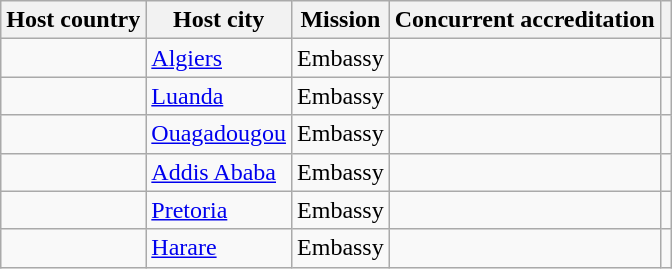<table class="wikitable sortable">
<tr>
<th scope="col">Host country</th>
<th scope="col">Host city</th>
<th scope="col">Mission</th>
<th scope="col">Concurrent accreditation</th>
<th scope="col" class="unsortable"></th>
</tr>
<tr>
<td></td>
<td><a href='#'>Algiers</a></td>
<td>Embassy</td>
<td></td>
<td></td>
</tr>
<tr>
<td></td>
<td><a href='#'>Luanda</a></td>
<td>Embassy</td>
<td></td>
<td></td>
</tr>
<tr>
<td></td>
<td><a href='#'>Ouagadougou</a></td>
<td>Embassy</td>
<td></td>
<td></td>
</tr>
<tr>
<td></td>
<td><a href='#'>Addis Ababa</a></td>
<td>Embassy</td>
<td></td>
<td></td>
</tr>
<tr>
<td></td>
<td><a href='#'>Pretoria</a></td>
<td>Embassy</td>
<td></td>
<td></td>
</tr>
<tr>
<td></td>
<td><a href='#'>Harare</a></td>
<td>Embassy</td>
<td></td>
<td></td>
</tr>
</table>
